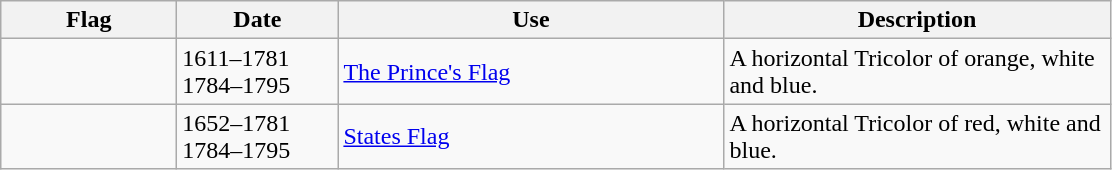<table class="wikitable">
<tr>
<th style="width:110px;">Flag</th>
<th style="width:100px;">Date</th>
<th style="width:250px;">Use</th>
<th style="width:250px;">Description</th>
</tr>
<tr>
<td></td>
<td>1611–1781<br>1784–1795</td>
<td><a href='#'>The Prince's Flag</a></td>
<td>A horizontal Tricolor of orange, white and blue.</td>
</tr>
<tr>
<td></td>
<td>1652–1781<br>1784–1795</td>
<td><a href='#'>States Flag</a></td>
<td>A horizontal Tricolor of red, white and blue.</td>
</tr>
</table>
